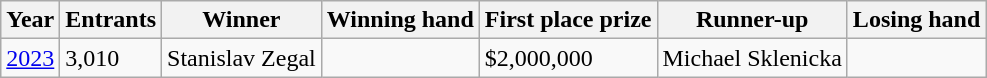<table class="wikitable sortable">
<tr>
<th>Year</th>
<th>Entrants</th>
<th>Winner</th>
<th>Winning hand</th>
<th>First place prize</th>
<th>Runner-up</th>
<th>Losing hand</th>
</tr>
<tr>
<td><a href='#'>2023</a></td>
<td>3,010</td>
<td> Stanislav Zegal</td>
<td></td>
<td>$2,000,000</td>
<td> Michael Sklenicka</td>
<td></td>
</tr>
</table>
